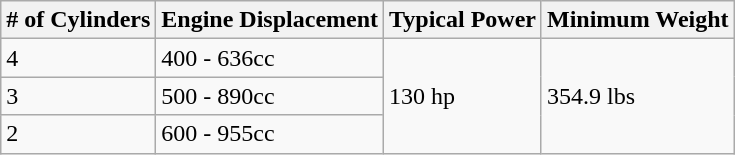<table class="wikitable">
<tr>
<th># of Cylinders</th>
<th>Engine Displacement</th>
<th>Typical Power</th>
<th>Minimum Weight</th>
</tr>
<tr>
<td>4</td>
<td>400 - 636cc</td>
<td rowspan="3">130 hp</td>
<td rowspan="3">354.9 lbs</td>
</tr>
<tr>
<td>3</td>
<td>500 - 890cc</td>
</tr>
<tr>
<td>2</td>
<td>600 - 955cc</td>
</tr>
</table>
